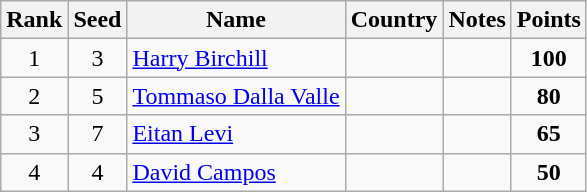<table class="wikitable" style="text-align:center;">
<tr>
<th>Rank</th>
<th>Seed</th>
<th>Name</th>
<th>Country</th>
<th>Notes</th>
<th>Points</th>
</tr>
<tr>
<td>1</td>
<td>3</td>
<td align=left><a href='#'>Harry Birchill</a></td>
<td align=left></td>
<td></td>
<td><strong>100</strong></td>
</tr>
<tr>
<td>2</td>
<td>5</td>
<td align=left><a href='#'>Tommaso Dalla Valle</a></td>
<td align=left></td>
<td></td>
<td><strong>80</strong></td>
</tr>
<tr>
<td>3</td>
<td>7</td>
<td align=left><a href='#'>Eitan Levi</a></td>
<td align=left></td>
<td></td>
<td><strong>65</strong></td>
</tr>
<tr>
<td>4</td>
<td>4</td>
<td align=left><a href='#'>David Campos</a></td>
<td align=left></td>
<td></td>
<td><strong>50</strong></td>
</tr>
</table>
